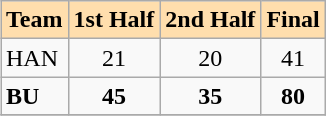<table class="wikitable" align=right>
<tr bgcolor=#ffdead align=center>
<td><strong>Team</strong></td>
<td><strong>1st Half</strong></td>
<td><strong>2nd Half</strong></td>
<td><strong>Final</strong></td>
</tr>
<tr>
<td>HAN</td>
<td align=center>21</td>
<td align=center>20</td>
<td align=center>41</td>
</tr>
<tr>
<td><strong>BU</strong></td>
<td align=center><strong>45</strong></td>
<td align=center><strong>35</strong></td>
<td align=center><strong>80</strong></td>
</tr>
<tr>
</tr>
</table>
